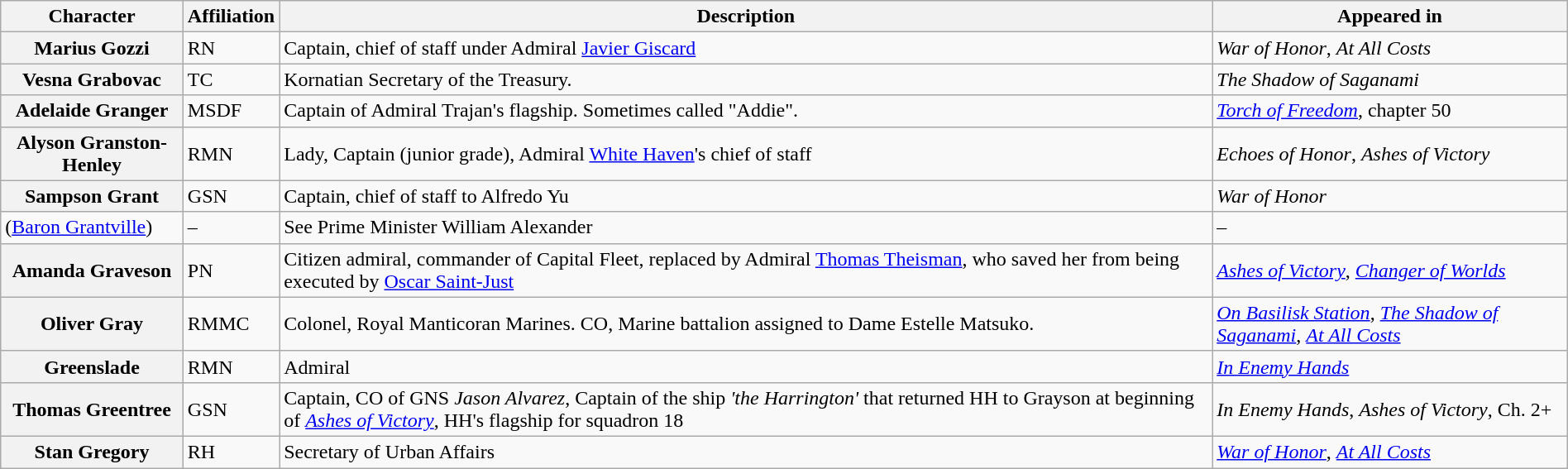<table class="wikitable" style="width: 100%">
<tr>
<th>Character</th>
<th>Affiliation</th>
<th>Description</th>
<th>Appeared in</th>
</tr>
<tr>
<th>Marius Gozzi</th>
<td>RN</td>
<td>Captain, chief of staff under Admiral <a href='#'>Javier Giscard</a></td>
<td><em>War of Honor</em>, <em>At All Costs</em></td>
</tr>
<tr>
<th>Vesna Grabovac</th>
<td>TC</td>
<td>Kornatian Secretary of the Treasury.</td>
<td><em>The Shadow of Saganami</em></td>
</tr>
<tr>
<th>Adelaide Granger</th>
<td>MSDF</td>
<td>Captain of Admiral Trajan's flagship.  Sometimes called "Addie".</td>
<td><em><a href='#'>Torch of Freedom</a></em>, chapter 50</td>
</tr>
<tr>
<th>Alyson Granston-Henley</th>
<td>RMN</td>
<td>Lady, Captain (junior grade), Admiral <a href='#'>White Haven</a>'s chief of staff</td>
<td><em>Echoes of Honor</em>, <em>Ashes of Victory</em></td>
</tr>
<tr>
<th>Sampson Grant</th>
<td>GSN</td>
<td>Captain, chief of staff to Alfredo Yu</td>
<td><em>War of Honor</em></td>
</tr>
<tr>
<td>(<a href='#'>Baron Grantville</a>)</td>
<td>–</td>
<td>See Prime Minister William Alexander</td>
<td>–</td>
</tr>
<tr>
<th>Amanda Graveson</th>
<td>PN</td>
<td>Citizen admiral, commander of Capital Fleet, replaced by Admiral <a href='#'>Thomas Theisman</a>, who saved her from being executed by <a href='#'>Oscar Saint-Just</a></td>
<td><em><a href='#'>Ashes of Victory</a></em>, <em><a href='#'>Changer of Worlds</a></em></td>
</tr>
<tr>
<th>Oliver Gray</th>
<td>RMMC</td>
<td>Colonel, Royal Manticoran Marines. CO, Marine battalion assigned to Dame Estelle Matsuko.</td>
<td><em><a href='#'>On Basilisk Station</a></em>, <em><a href='#'>The Shadow of Saganami</a></em>, <em><a href='#'>At All Costs</a></em></td>
</tr>
<tr>
<th>Greenslade</th>
<td>RMN</td>
<td>Admiral</td>
<td><em><a href='#'>In Enemy Hands</a></em></td>
</tr>
<tr>
<th>Thomas Greentree</th>
<td>GSN</td>
<td>Captain, CO of GNS <em>Jason Alvarez</em>, Captain of the ship<em> 'the Harrington' </em>that returned HH to Grayson at beginning of <em><a href='#'>Ashes of Victory</a></em>, HH's flagship for squadron 18</td>
<td><em>In Enemy Hands</em>, <em>Ashes of Victory</em>, Ch. 2+</td>
</tr>
<tr>
<th>Stan Gregory</th>
<td>RH</td>
<td>Secretary of Urban Affairs</td>
<td><em><a href='#'>War of Honor</a></em>, <em><a href='#'>At All Costs</a></em></td>
</tr>
</table>
